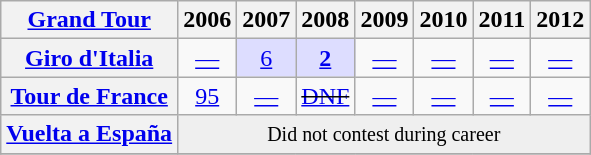<table class="wikitable plainrowheaders">
<tr>
<th scope="col"><a href='#'>Grand Tour</a></th>
<th scope="col">2006</th>
<th scope="col">2007</th>
<th scope="col">2008</th>
<th scope="col">2009</th>
<th scope="col">2010</th>
<th scope="col">2011</th>
<th scope="col">2012</th>
</tr>
<tr style="text-align:center;">
<th scope="row"> <a href='#'>Giro d'Italia</a></th>
<td><a href='#'>—</a></td>
<td style="background:#ddddff;"><a href='#'>6</a></td>
<td style="background:#ddddff;"><strong><a href='#'>2</a></strong></td>
<td><a href='#'>—</a></td>
<td><a href='#'>—</a></td>
<td><a href='#'>—</a></td>
<td><a href='#'>—</a></td>
</tr>
<tr style="text-align:center;">
<th scope="row"> <a href='#'>Tour de France</a></th>
<td><a href='#'>95</a></td>
<td><a href='#'>—</a></td>
<td><s><a href='#'>DNF</a></s></td>
<td><a href='#'>—</a></td>
<td><a href='#'>—</a></td>
<td><a href='#'>—</a></td>
<td><a href='#'>—</a></td>
</tr>
<tr style="text-align:center;">
<th scope="row"> <a href='#'>Vuelta a España</a></th>
<td style="text-align:center; background:#efefef;" colspan=7><small>Did not contest during career</small></td>
</tr>
<tr>
</tr>
</table>
